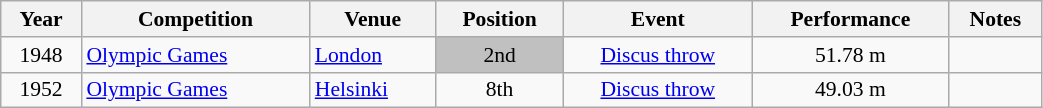<table class="wikitable" width=55% style="font-size:90%; text-align:center;">
<tr>
<th>Year</th>
<th>Competition</th>
<th>Venue</th>
<th>Position</th>
<th>Event</th>
<th>Performance</th>
<th>Notes</th>
</tr>
<tr>
<td rowspan=1>1948</td>
<td rowspan=1 align=left><a href='#'>Olympic Games</a></td>
<td rowspan=1 align=left> <a href='#'>London</a></td>
<td bgcolor=silver>2nd</td>
<td><a href='#'>Discus throw</a></td>
<td>51.78 m</td>
<td></td>
</tr>
<tr>
<td rowspan=1>1952</td>
<td rowspan=1 align=left><a href='#'>Olympic Games</a></td>
<td rowspan=1 align=left> <a href='#'>Helsinki</a></td>
<td>8th</td>
<td><a href='#'>Discus throw</a></td>
<td>49.03 m</td>
<td></td>
</tr>
</table>
